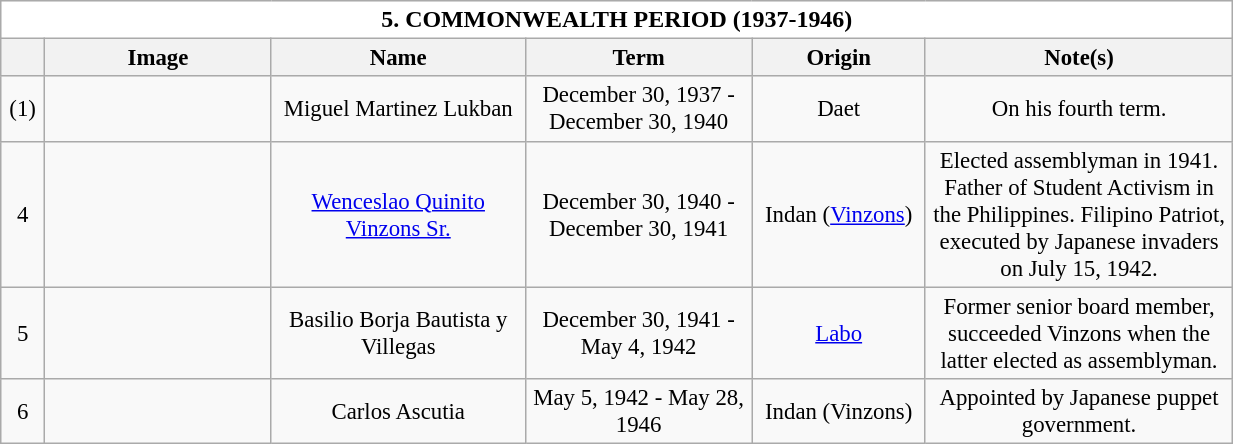<table class="wikitable collapsible collapsed" style="vertical-align:top;text-align:center;font-size:95%;">
<tr>
<th style="background-color:white;font-size:105%;width:51em;" colspan=6>5. COMMONWEALTH PERIOD (1937-1946)</th>
</tr>
<tr>
<th style="width: 1em;text-align:center"></th>
<th style="width: 8em;text-align:center">Image</th>
<th style="width: 9em;text-align:center">Name</th>
<th style="width: 8em;text-align:center">Term</th>
<th style="width: 6em;text-align:center">Origin</th>
<th style="width: 11em;text-align:center">Note(s)</th>
</tr>
<tr>
<td>(1)</td>
<td></td>
<td>Miguel Martinez Lukban</td>
<td>December 30, 1937 - December 30, 1940</td>
<td>Daet</td>
<td>On his fourth term.</td>
</tr>
<tr>
<td>4</td>
<td></td>
<td><a href='#'>Wenceslao Quinito<br>Vinzons Sr.</a></td>
<td>December 30, 1940 - December 30, 1941</td>
<td>Indan (<a href='#'>Vinzons</a>)</td>
<td>Elected assemblyman in 1941. Father of Student Activism in the Philippines. Filipino Patriot, executed by Japanese invaders on July 15, 1942.</td>
</tr>
<tr>
<td>5</td>
<td></td>
<td>Basilio Borja Bautista y Villegas</td>
<td>December 30, 1941 - May 4, 1942</td>
<td><a href='#'>Labo</a></td>
<td>Former senior board member, succeeded Vinzons when the latter elected as assemblyman.</td>
</tr>
<tr>
<td>6</td>
<td></td>
<td>Carlos Ascutia</td>
<td>May 5, 1942 - May 28, 1946</td>
<td>Indan (Vinzons)</td>
<td>Appointed by Japanese puppet government.</td>
</tr>
</table>
